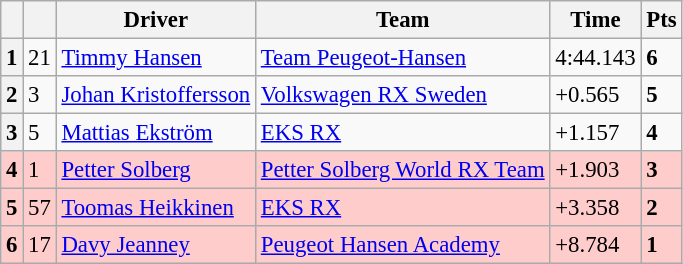<table class=wikitable style="font-size:95%">
<tr>
<th></th>
<th></th>
<th>Driver</th>
<th>Team</th>
<th>Time</th>
<th>Pts</th>
</tr>
<tr>
<th>1</th>
<td>21</td>
<td> <a href='#'>Timmy Hansen</a></td>
<td><a href='#'>Team Peugeot-Hansen</a></td>
<td>4:44.143</td>
<td><strong>6</strong></td>
</tr>
<tr>
<th>2</th>
<td>3</td>
<td> <a href='#'>Johan Kristoffersson</a></td>
<td><a href='#'>Volkswagen RX Sweden</a></td>
<td>+0.565</td>
<td><strong>5</strong></td>
</tr>
<tr>
<th>3</th>
<td>5</td>
<td> <a href='#'>Mattias Ekström</a></td>
<td><a href='#'>EKS RX</a></td>
<td>+1.157</td>
<td><strong>4</strong></td>
</tr>
<tr>
<th style="background:#ffcccc;">4</th>
<td style="background:#ffcccc;">1</td>
<td style="background:#ffcccc;"> <a href='#'>Petter Solberg</a></td>
<td style="background:#ffcccc;"><a href='#'>Petter Solberg World RX Team</a></td>
<td style="background:#ffcccc;">+1.903</td>
<td style="background:#ffcccc;"><strong>3</strong></td>
</tr>
<tr>
<th style="background:#ffcccc;">5</th>
<td style="background:#ffcccc;">57</td>
<td style="background:#ffcccc;"> <a href='#'>Toomas Heikkinen</a></td>
<td style="background:#ffcccc;"><a href='#'>EKS RX</a></td>
<td style="background:#ffcccc;">+3.358</td>
<td style="background:#ffcccc;"><strong>2</strong></td>
</tr>
<tr>
<th style="background:#ffcccc;">6</th>
<td style="background:#ffcccc;">17</td>
<td style="background:#ffcccc;"> <a href='#'>Davy Jeanney</a></td>
<td style="background:#ffcccc;"><a href='#'>Peugeot Hansen Academy</a></td>
<td style="background:#ffcccc;">+8.784</td>
<td style="background:#ffcccc;"><strong>1</strong></td>
</tr>
</table>
